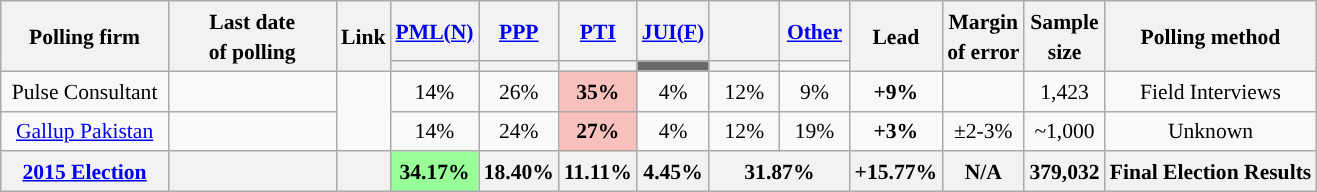<table class="wikitable sortable" style="text-align:center;font-size:90%;line-height:20px;">
<tr style="height:40px;">
<th style="width:105px;" rowspan="2">Polling firm</th>
<th style="width:105px;" rowspan="2">Last date<br>of polling</th>
<th rowspan="2">Link</th>
<th class="unsortable" style="width:40px;"><a href='#'>PML(N)</a></th>
<th class="unsortable" style="width:40px;"><a href='#'>PPP</a></th>
<th class="unsortable" style="width:40px;"><a href='#'>PTI</a></th>
<th class="unsortable" style="width:40px;"><a href='#'>JUI(F)</a></th>
<th class="unsortable" style="width:40px;"><a href='#'></a></th>
<th style="width:40px;" class="unsortable"><a href='#'>Other</a></th>
<th rowspan="2">Lead</th>
<th rowspan="2">Margin<br>of error</th>
<th rowspan="2">Sample<br>size</th>
<th rowspan="2">Polling method</th>
</tr>
<tr>
<th style="background:"></th>
<th style="background:"></th>
<th style="background:"></th>
<th style="background:#696969;" data-sort-type="number"></th>
<th style="background:"></th>
</tr>
<tr>
<td>Pulse Consultant</td>
<td></td>
<td rowspan="2"></td>
<td>14%</td>
<td>26%</td>
<td style="background:rgb(248, 193, 190)"><strong>35%</strong></td>
<td>4%</td>
<td>12%</td>
<td>9%</td>
<td style="background:"><span><strong>+9%</strong></span></td>
<td></td>
<td>1,423</td>
<td>Field Interviews</td>
</tr>
<tr>
<td><a href='#'>Gallup Pakistan</a></td>
<td></td>
<td>14%</td>
<td>24%</td>
<td style="background:rgb(248, 193, 190)"><strong>27%</strong></td>
<td>4%</td>
<td>12%</td>
<td>19%</td>
<td style="background:"><span><strong>+3%</strong></span></td>
<td>±2-3%</td>
<td>~1,000</td>
<td>Unknown</td>
</tr>
<tr>
<th><a href='#'>2015 Election</a></th>
<th></th>
<th></th>
<th style="background:rgb(153, 255, 153)"><strong>34.17%</strong></th>
<th>18.40%</th>
<th>11.11%</th>
<th>4.45%</th>
<th colspan = "2">31.87%</th>
<th style="background:"><span><strong>+15.77%</strong></span></th>
<th>N/A</th>
<th>379,032</th>
<th>Final Election Results</th>
</tr>
</table>
